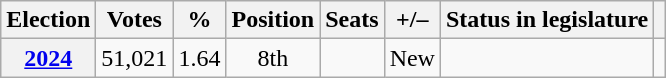<table class="wikitable" style="text-align:center">
<tr>
<th>Election</th>
<th>Votes</th>
<th>%</th>
<th>Position</th>
<th>Seats</th>
<th>+/–</th>
<th>Status in legislature</th>
<th></th>
</tr>
<tr>
<th><a href='#'>2024</a></th>
<td>51,021</td>
<td>1.64</td>
<td> 8th</td>
<td></td>
<td>New</td>
<td></td>
<td></td>
</tr>
</table>
